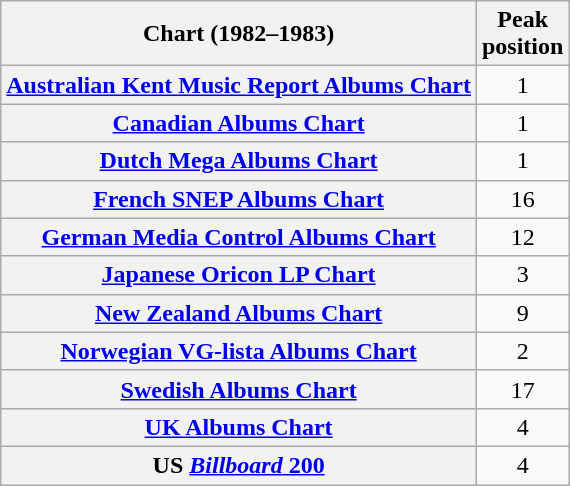<table class="wikitable sortable plainrowheaders" style="text-align:center;">
<tr>
<th>Chart (1982–1983)</th>
<th>Peak<br>position</th>
</tr>
<tr>
<th scope="row"><a href='#'>Australian Kent Music Report Albums Chart</a></th>
<td>1</td>
</tr>
<tr>
<th scope="row"><a href='#'>Canadian Albums Chart</a></th>
<td>1</td>
</tr>
<tr>
<th scope="row"><a href='#'>Dutch Mega Albums Chart</a></th>
<td>1</td>
</tr>
<tr>
<th scope="row"><a href='#'>French SNEP Albums Chart</a></th>
<td>16</td>
</tr>
<tr>
<th scope="row"><a href='#'>German Media Control Albums Chart</a></th>
<td>12</td>
</tr>
<tr>
<th scope="row"><a href='#'>Japanese Oricon LP Chart</a></th>
<td>3</td>
</tr>
<tr>
<th scope="row"><a href='#'>New Zealand Albums Chart</a></th>
<td>9</td>
</tr>
<tr>
<th scope="row"><a href='#'>Norwegian VG-lista Albums Chart</a></th>
<td>2</td>
</tr>
<tr>
<th scope="row"><a href='#'>Swedish Albums Chart</a></th>
<td>17</td>
</tr>
<tr>
<th scope="row"><a href='#'>UK Albums Chart</a></th>
<td>4</td>
</tr>
<tr>
<th scope="row">US <a href='#'><em>Billboard</em> 200</a></th>
<td>4</td>
</tr>
</table>
